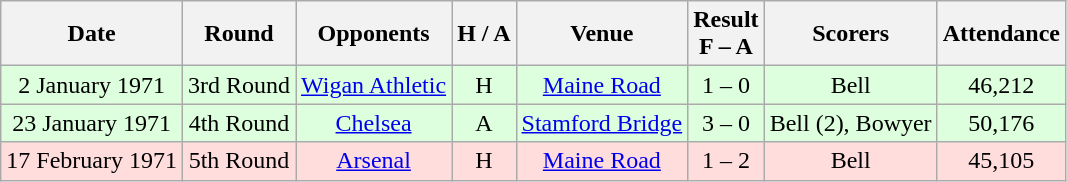<table class="wikitable" style="text-align:center">
<tr>
<th>Date</th>
<th>Round</th>
<th>Opponents</th>
<th>H / A</th>
<th>Venue</th>
<th>Result<br>F – A</th>
<th>Scorers</th>
<th>Attendance</th>
</tr>
<tr bgcolor="#ddffdd">
<td>2 January 1971</td>
<td>3rd Round</td>
<td><a href='#'>Wigan Athletic</a></td>
<td>H</td>
<td><a href='#'>Maine Road</a></td>
<td>1 – 0</td>
<td>Bell</td>
<td>46,212</td>
</tr>
<tr bgcolor="#ddffdd">
<td>23 January 1971</td>
<td>4th Round</td>
<td><a href='#'>Chelsea</a></td>
<td>A</td>
<td><a href='#'>Stamford Bridge</a></td>
<td>3 – 0</td>
<td>Bell (2), Bowyer</td>
<td>50,176</td>
</tr>
<tr bgcolor="#ffdddd">
<td>17 February 1971</td>
<td>5th Round</td>
<td><a href='#'>Arsenal</a></td>
<td>H</td>
<td><a href='#'>Maine Road</a></td>
<td>1 – 2</td>
<td>Bell</td>
<td>45,105</td>
</tr>
</table>
